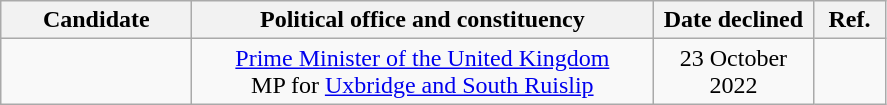<table class="wikitable" style="text-align:center">
<tr>
<th scope="col" style="width: 120px">Candidate</th>
<th scope="col" style="width: 300px">Political office and constituency</th>
<th scope="col" style="width: 100px">Date declined</th>
<th scope="col" style="width: 40px" ! class="unsortable">Ref.</th>
</tr>
<tr>
<td></td>
<td><a href='#'>Prime Minister of the United Kingdom</a> <br>MP for <a href='#'>Uxbridge and South Ruislip</a> </td>
<td>23 October 2022</td>
<td></td>
</tr>
</table>
